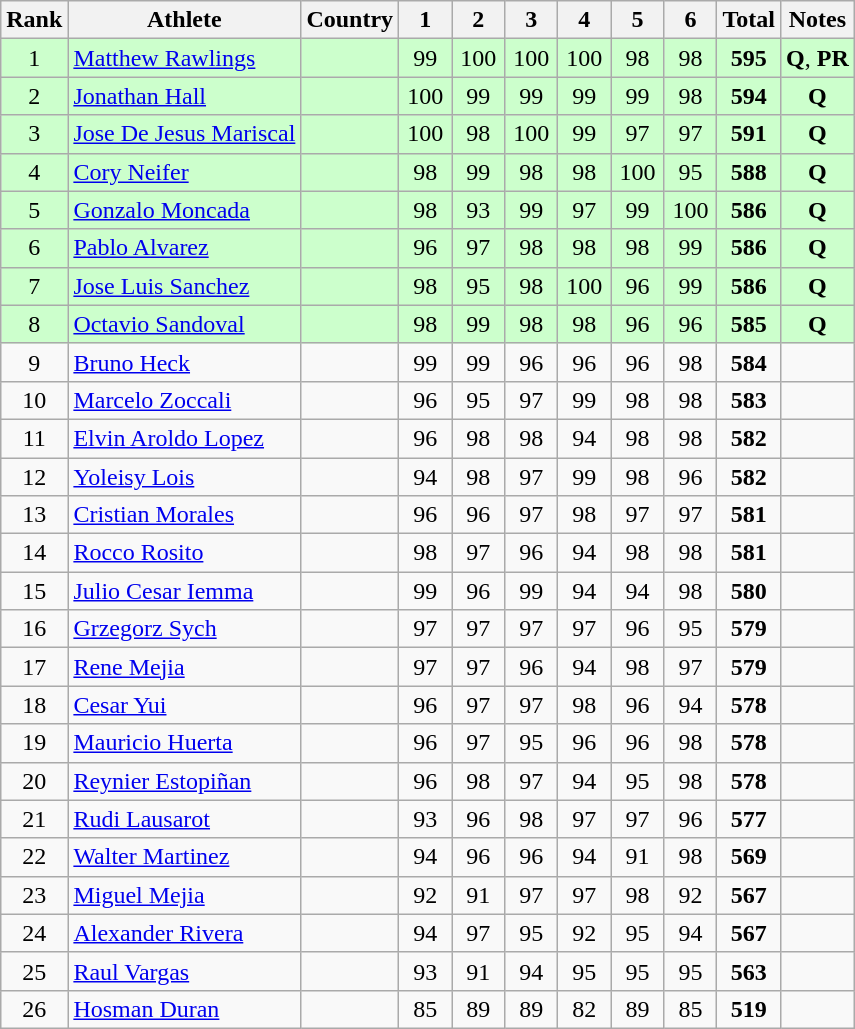<table class="wikitable sortable" style="text-align:center">
<tr>
<th>Rank</th>
<th>Athlete</th>
<th>Country</th>
<th class="sortable" style="width: 28px">1</th>
<th class="sortable" style="width: 28px">2</th>
<th class="sortable" style="width: 28px">3</th>
<th class="sortable" style="width: 28px">4</th>
<th class="sortable" style="width: 28px">5</th>
<th class="sortable" style="width: 28px">6</th>
<th>Total</th>
<th class="unsortable">Notes</th>
</tr>
<tr bgcolor=#ccffcc>
<td>1</td>
<td align="left"><a href='#'>Matthew Rawlings</a></td>
<td align="left"></td>
<td>99</td>
<td>100</td>
<td>100</td>
<td>100</td>
<td>98</td>
<td>98</td>
<td><strong>595</strong></td>
<td><strong>Q</strong>, <strong>PR</strong></td>
</tr>
<tr bgcolor=#ccffcc>
<td>2</td>
<td align="left"><a href='#'>Jonathan Hall</a></td>
<td align="left"></td>
<td>100</td>
<td>99</td>
<td>99</td>
<td>99</td>
<td>99</td>
<td>98</td>
<td><strong>594</strong></td>
<td><strong>Q</strong></td>
</tr>
<tr bgcolor=#ccffcc>
<td>3</td>
<td align="left"><a href='#'>Jose De Jesus Mariscal</a></td>
<td align="left"></td>
<td>100</td>
<td>98</td>
<td>100</td>
<td>99</td>
<td>97</td>
<td>97</td>
<td><strong>591</strong></td>
<td><strong>Q</strong></td>
</tr>
<tr bgcolor=#ccffcc>
<td>4</td>
<td align="left"><a href='#'>Cory Neifer</a></td>
<td align="left"></td>
<td>98</td>
<td>99</td>
<td>98</td>
<td>98</td>
<td>100</td>
<td>95</td>
<td><strong>588</strong></td>
<td><strong>Q</strong></td>
</tr>
<tr bgcolor=#ccffcc>
<td>5</td>
<td align="left"><a href='#'>Gonzalo Moncada</a></td>
<td align="left"></td>
<td>98</td>
<td>93</td>
<td>99</td>
<td>97</td>
<td>99</td>
<td>100</td>
<td><strong>586</strong></td>
<td><strong>Q</strong></td>
</tr>
<tr bgcolor=#ccffcc>
<td>6</td>
<td align="left"><a href='#'>Pablo Alvarez</a></td>
<td align="left"></td>
<td>96</td>
<td>97</td>
<td>98</td>
<td>98</td>
<td>98</td>
<td>99</td>
<td><strong>586</strong></td>
<td><strong>Q</strong></td>
</tr>
<tr bgcolor=#ccffcc>
<td>7</td>
<td align="left"><a href='#'>Jose Luis Sanchez</a></td>
<td align="left"></td>
<td>98</td>
<td>95</td>
<td>98</td>
<td>100</td>
<td>96</td>
<td>99</td>
<td><strong>586</strong></td>
<td><strong>Q</strong></td>
</tr>
<tr bgcolor=#ccffcc>
<td>8</td>
<td align="left"><a href='#'>Octavio Sandoval</a></td>
<td align="left"></td>
<td>98</td>
<td>99</td>
<td>98</td>
<td>98</td>
<td>96</td>
<td>96</td>
<td><strong>585</strong></td>
<td><strong>Q</strong></td>
</tr>
<tr>
<td>9</td>
<td align="left"><a href='#'>Bruno Heck</a></td>
<td align="left"></td>
<td>99</td>
<td>99</td>
<td>96</td>
<td>96</td>
<td>96</td>
<td>98</td>
<td><strong>584</strong></td>
<td></td>
</tr>
<tr>
<td>10</td>
<td align="left"><a href='#'>Marcelo Zoccali</a></td>
<td align="left"></td>
<td>96</td>
<td>95</td>
<td>97</td>
<td>99</td>
<td>98</td>
<td>98</td>
<td><strong>583</strong></td>
<td></td>
</tr>
<tr>
<td>11</td>
<td align="left"><a href='#'>Elvin Aroldo Lopez</a></td>
<td align="left"></td>
<td>96</td>
<td>98</td>
<td>98</td>
<td>94</td>
<td>98</td>
<td>98</td>
<td><strong>582</strong></td>
<td></td>
</tr>
<tr>
<td>12</td>
<td align="left"><a href='#'>Yoleisy Lois</a></td>
<td align="left"></td>
<td>94</td>
<td>98</td>
<td>97</td>
<td>99</td>
<td>98</td>
<td>96</td>
<td><strong>582</strong></td>
<td></td>
</tr>
<tr>
<td>13</td>
<td align="left"><a href='#'>Cristian Morales</a></td>
<td align="left"></td>
<td>96</td>
<td>96</td>
<td>97</td>
<td>98</td>
<td>97</td>
<td>97</td>
<td><strong>581</strong></td>
<td></td>
</tr>
<tr>
<td>14</td>
<td align="left"><a href='#'>Rocco Rosito</a></td>
<td align="left"></td>
<td>98</td>
<td>97</td>
<td>96</td>
<td>94</td>
<td>98</td>
<td>98</td>
<td><strong>581</strong></td>
<td></td>
</tr>
<tr>
<td>15</td>
<td align="left"><a href='#'>Julio Cesar Iemma</a></td>
<td align="left"></td>
<td>99</td>
<td>96</td>
<td>99</td>
<td>94</td>
<td>94</td>
<td>98</td>
<td><strong>580</strong></td>
<td></td>
</tr>
<tr>
<td>16</td>
<td align="left"><a href='#'>Grzegorz Sych</a></td>
<td align="left"></td>
<td>97</td>
<td>97</td>
<td>97</td>
<td>97</td>
<td>96</td>
<td>95</td>
<td><strong>579</strong></td>
<td></td>
</tr>
<tr>
<td>17</td>
<td align="left"><a href='#'>Rene Mejia</a></td>
<td align="left"></td>
<td>97</td>
<td>97</td>
<td>96</td>
<td>94</td>
<td>98</td>
<td>97</td>
<td><strong>579</strong></td>
<td></td>
</tr>
<tr>
<td>18</td>
<td align="left"><a href='#'>Cesar Yui</a></td>
<td align="left"></td>
<td>96</td>
<td>97</td>
<td>97</td>
<td>98</td>
<td>96</td>
<td>94</td>
<td><strong>578</strong></td>
<td></td>
</tr>
<tr>
<td>19</td>
<td align="left"><a href='#'>Mauricio Huerta</a></td>
<td align="left"></td>
<td>96</td>
<td>97</td>
<td>95</td>
<td>96</td>
<td>96</td>
<td>98</td>
<td><strong>578</strong></td>
<td></td>
</tr>
<tr>
<td>20</td>
<td align="left"><a href='#'>Reynier Estopiñan</a></td>
<td align="left"></td>
<td>96</td>
<td>98</td>
<td>97</td>
<td>94</td>
<td>95</td>
<td>98</td>
<td><strong>578</strong></td>
<td></td>
</tr>
<tr>
<td>21</td>
<td align="left"><a href='#'>Rudi Lausarot</a></td>
<td align="left"></td>
<td>93</td>
<td>96</td>
<td>98</td>
<td>97</td>
<td>97</td>
<td>96</td>
<td><strong>577</strong></td>
<td></td>
</tr>
<tr>
<td>22</td>
<td align="left"><a href='#'>Walter Martinez</a></td>
<td align="left"></td>
<td>94</td>
<td>96</td>
<td>96</td>
<td>94</td>
<td>91</td>
<td>98</td>
<td><strong>569</strong></td>
<td></td>
</tr>
<tr>
<td>23</td>
<td align="left"><a href='#'>Miguel Mejia</a></td>
<td align="left"></td>
<td>92</td>
<td>91</td>
<td>97</td>
<td>97</td>
<td>98</td>
<td>92</td>
<td><strong>567</strong></td>
<td></td>
</tr>
<tr>
<td>24</td>
<td align="left"><a href='#'>Alexander Rivera</a></td>
<td align="left"></td>
<td>94</td>
<td>97</td>
<td>95</td>
<td>92</td>
<td>95</td>
<td>94</td>
<td><strong>567</strong></td>
<td></td>
</tr>
<tr>
<td>25</td>
<td align="left"><a href='#'>Raul Vargas</a></td>
<td align="left"></td>
<td>93</td>
<td>91</td>
<td>94</td>
<td>95</td>
<td>95</td>
<td>95</td>
<td><strong>563</strong></td>
<td></td>
</tr>
<tr>
<td>26</td>
<td align="left"><a href='#'>Hosman Duran</a></td>
<td align="left"></td>
<td>85</td>
<td>89</td>
<td>89</td>
<td>82</td>
<td>89</td>
<td>85</td>
<td><strong>519</strong></td>
<td></td>
</tr>
</table>
